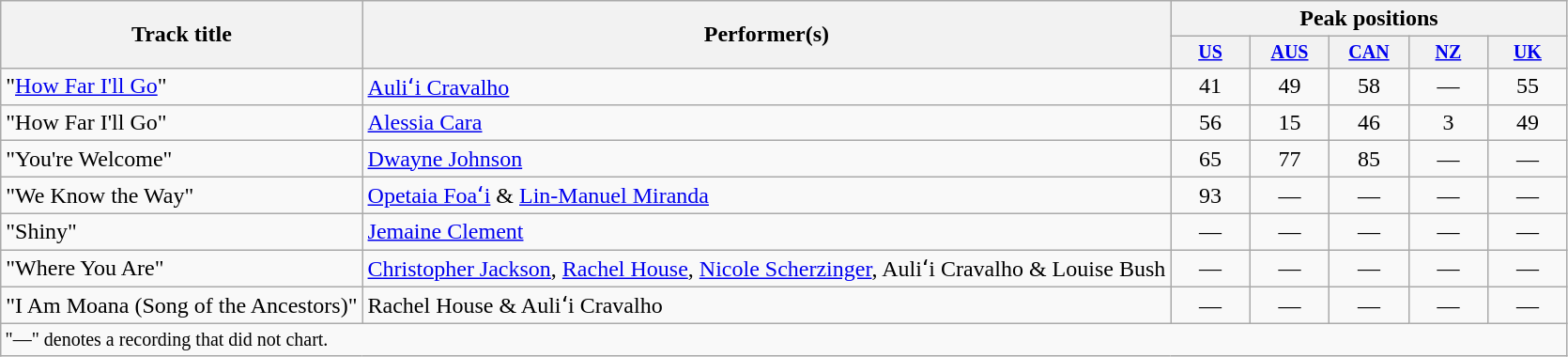<table class="wikitable">
<tr>
<th rowspan="2">Track title</th>
<th rowspan="2">Performer(s)</th>
<th colspan="5">Peak positions</th>
</tr>
<tr style="font-size:smaller;">
<th style="width:50px;"><a href='#'>US</a><br></th>
<th style="width:50px;"><a href='#'>AUS</a><br></th>
<th style="width:50px;"><a href='#'>CAN</a><br></th>
<th style="width:50px;"><a href='#'>NZ</a><br></th>
<th style="width:50px;"><a href='#'>UK</a><br></th>
</tr>
<tr>
<td>"<a href='#'>How Far I'll Go</a>"</td>
<td><a href='#'>Auliʻi Cravalho</a></td>
<td style="text-align:center;">41</td>
<td style="text-align:center;">49</td>
<td style="text-align:center;">58</td>
<td style="text-align:center;">—</td>
<td style="text-align:center;">55</td>
</tr>
<tr>
<td>"How Far I'll Go"</td>
<td><a href='#'>Alessia Cara</a></td>
<td style="text-align:center;">56</td>
<td style="text-align:center;">15</td>
<td style="text-align:center;">46</td>
<td style="text-align:center;">3</td>
<td style="text-align:center;">49</td>
</tr>
<tr>
<td>"You're Welcome"</td>
<td><a href='#'>Dwayne Johnson</a></td>
<td style="text-align:center;">65</td>
<td style="text-align:center;">77</td>
<td style="text-align:center;">85</td>
<td style="text-align:center;">—</td>
<td style="text-align:center;">—</td>
</tr>
<tr>
<td>"We Know the Way"</td>
<td><a href='#'>Opetaia Foaʻi</a> & <a href='#'>Lin-Manuel Miranda</a></td>
<td style="text-align:center;">93</td>
<td style="text-align:center;">—</td>
<td style="text-align:center;">—</td>
<td style="text-align:center;">—</td>
<td style="text-align:center;">—</td>
</tr>
<tr>
<td>"Shiny"</td>
<td><a href='#'>Jemaine Clement</a></td>
<td style="text-align:center;">—</td>
<td style="text-align:center;">—</td>
<td style="text-align:center;">—</td>
<td style="text-align:center;">—</td>
<td style="text-align:center;">—</td>
</tr>
<tr>
<td>"Where You Are"</td>
<td><a href='#'>Christopher Jackson</a>, <a href='#'>Rachel House</a>, <a href='#'>Nicole Scherzinger</a>, Auliʻi Cravalho & Louise Bush</td>
<td style="text-align:center;">—</td>
<td style="text-align:center;">—</td>
<td style="text-align:center;">—</td>
<td style="text-align:center;">—</td>
<td style="text-align:center;">—</td>
</tr>
<tr>
<td>"I Am Moana (Song of the Ancestors)"</td>
<td>Rachel House & Auliʻi Cravalho</td>
<td style="text-align:center;">—</td>
<td style="text-align:center;">—</td>
<td style="text-align:center;">—</td>
<td style="text-align:center;">—</td>
<td style="text-align:center;">—</td>
</tr>
<tr>
<td colspan="8" style="font-size:smaller;" style="text-align:center;">"—" denotes a recording that did not chart.</td>
</tr>
</table>
